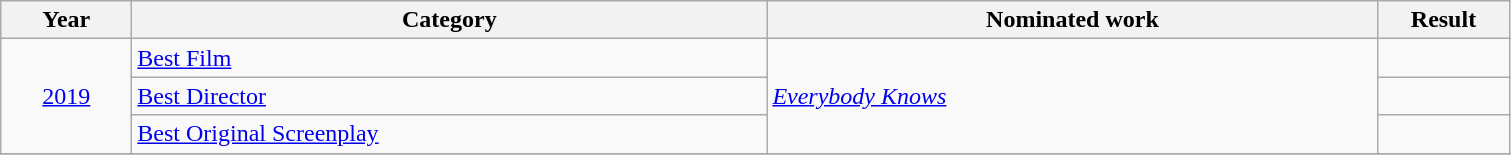<table class=wikitable>
<tr>
<th scope="col" style="width:5em;">Year</th>
<th scope="col" style="width:26em;">Category</th>
<th scope="col" style="width:25em;">Nominated work</th>
<th scope="col" style="width:5em;">Result</th>
</tr>
<tr>
<td rowspan="3", style="text-align:center;"><a href='#'>2019</a></td>
<td><a href='#'>Best Film</a></td>
<td rowspan="3"><em><a href='#'>Everybody Knows</a></em></td>
<td></td>
</tr>
<tr>
<td><a href='#'>Best Director</a></td>
<td></td>
</tr>
<tr>
<td><a href='#'>Best Original Screenplay</a></td>
<td></td>
</tr>
<tr>
</tr>
</table>
